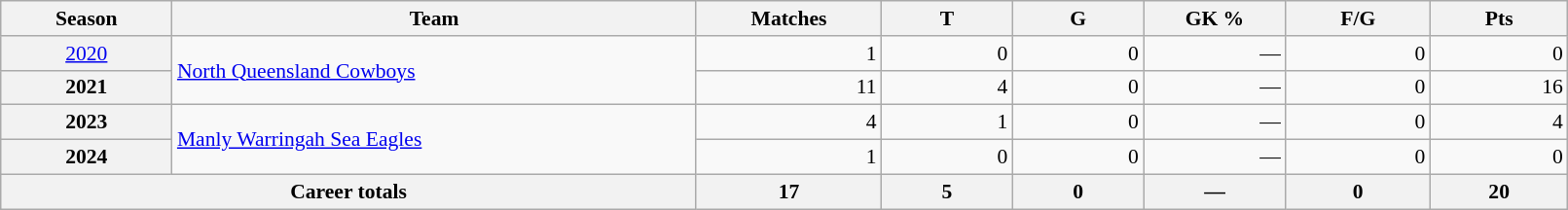<table class="wikitable sortable"  style="font-size:90%; text-align:center; width:85%;">
<tr>
<th width=2%>Season</th>
<th width=8%>Team</th>
<th width=2%>Matches</th>
<th width=2%>T</th>
<th width=2%>G</th>
<th width=2%>GK %</th>
<th width=2%>F/G</th>
<th width=2%>Pts</th>
</tr>
<tr>
<th scope="row" style="text-align:center; font-weight:normal"><a href='#'>2020</a></th>
<td rowspan="2" style="text-align:left;"> <a href='#'>North Queensland Cowboys</a></td>
<td align=right>1</td>
<td align=right>0</td>
<td align=right>0</td>
<td align=right>—</td>
<td align=right>0</td>
<td align=right>0</td>
</tr>
<tr>
<th>2021</th>
<td align=right>11</td>
<td align=right>4</td>
<td align=right>0</td>
<td align=right>—</td>
<td align=right>0</td>
<td align=right>16</td>
</tr>
<tr>
<th>2023</th>
<td rowspan="2" align=left> <a href='#'>Manly Warringah Sea Eagles</a></td>
<td align=right>4</td>
<td align=right>1</td>
<td align=right>0</td>
<td align=right>—</td>
<td align=right>0</td>
<td align=right>4</td>
</tr>
<tr>
<th>2024</th>
<td align=right>1</td>
<td align=right>0</td>
<td align=right>0</td>
<td align=right>—</td>
<td align=right>0</td>
<td align=right>0</td>
</tr>
<tr class="sortbottom">
<th colspan="2"><strong>Career totals</strong></th>
<th align=right><strong>17</strong></th>
<th align=right><strong>5</strong></th>
<th align=right><strong>0</strong></th>
<th align=right><strong>—</strong></th>
<th align=right><strong>0</strong></th>
<th align=right><strong>20</strong></th>
</tr>
</table>
